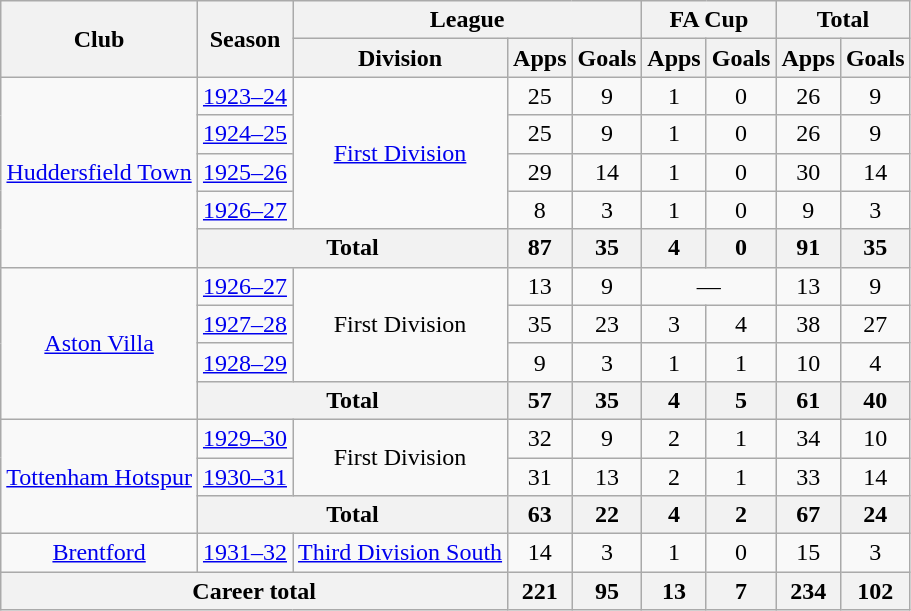<table class="wikitable" style="text-align: center;">
<tr>
<th rowspan="2">Club</th>
<th rowspan="2">Season</th>
<th colspan="3">League</th>
<th colspan="2">FA Cup</th>
<th colspan="2">Total</th>
</tr>
<tr>
<th>Division</th>
<th>Apps</th>
<th>Goals</th>
<th>Apps</th>
<th>Goals</th>
<th>Apps</th>
<th>Goals</th>
</tr>
<tr>
<td rowspan="5"><a href='#'>Huddersfield Town</a></td>
<td><a href='#'>1923–24</a></td>
<td rowspan="4"><a href='#'>First Division</a></td>
<td>25</td>
<td>9</td>
<td>1</td>
<td>0</td>
<td>26</td>
<td>9</td>
</tr>
<tr>
<td><a href='#'>1924–25</a></td>
<td>25</td>
<td>9</td>
<td>1</td>
<td>0</td>
<td>26</td>
<td>9</td>
</tr>
<tr>
<td><a href='#'>1925–26</a></td>
<td>29</td>
<td>14</td>
<td>1</td>
<td>0</td>
<td>30</td>
<td>14</td>
</tr>
<tr>
<td><a href='#'>1926–27</a></td>
<td>8</td>
<td>3</td>
<td>1</td>
<td>0</td>
<td>9</td>
<td>3</td>
</tr>
<tr>
<th colspan="2">Total</th>
<th>87</th>
<th>35</th>
<th>4</th>
<th>0</th>
<th>91</th>
<th>35</th>
</tr>
<tr>
<td rowspan="4"><a href='#'>Aston Villa</a></td>
<td><a href='#'>1926–27</a></td>
<td rowspan="3">First Division</td>
<td>13</td>
<td>9</td>
<td colspan="2">―</td>
<td>13</td>
<td>9</td>
</tr>
<tr>
<td><a href='#'>1927–28</a></td>
<td>35</td>
<td>23</td>
<td>3</td>
<td>4</td>
<td>38</td>
<td>27</td>
</tr>
<tr>
<td><a href='#'>1928–29</a></td>
<td>9</td>
<td>3</td>
<td>1</td>
<td>1</td>
<td>10</td>
<td>4</td>
</tr>
<tr>
<th colspan="2">Total</th>
<th>57</th>
<th>35</th>
<th>4</th>
<th>5</th>
<th>61</th>
<th>40</th>
</tr>
<tr>
<td rowspan="3"><a href='#'>Tottenham Hotspur</a></td>
<td><a href='#'>1929–30</a></td>
<td rowspan="2">First Division</td>
<td>32</td>
<td>9</td>
<td>2</td>
<td>1</td>
<td>34</td>
<td>10</td>
</tr>
<tr>
<td><a href='#'>1930–31</a></td>
<td>31</td>
<td>13</td>
<td>2</td>
<td>1</td>
<td>33</td>
<td>14</td>
</tr>
<tr>
<th colspan="2">Total</th>
<th>63</th>
<th>22</th>
<th>4</th>
<th>2</th>
<th>67</th>
<th>24</th>
</tr>
<tr>
<td><a href='#'>Brentford</a></td>
<td><a href='#'>1931–32</a></td>
<td><a href='#'>Third Division South</a></td>
<td>14</td>
<td>3</td>
<td>1</td>
<td>0</td>
<td>15</td>
<td>3</td>
</tr>
<tr>
<th colspan="3">Career total</th>
<th>221</th>
<th>95</th>
<th>13</th>
<th>7</th>
<th>234</th>
<th>102</th>
</tr>
</table>
